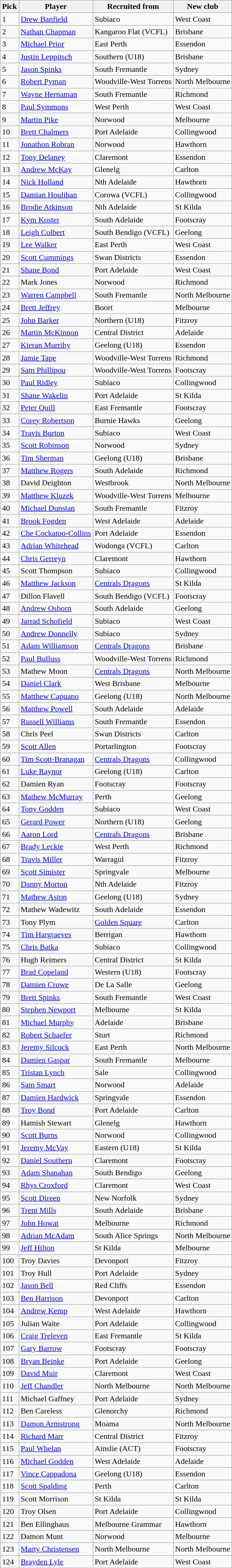<table class="wikitable sortable">
<tr>
<th>Pick</th>
<th>Player</th>
<th>Recruited from</th>
<th>New club</th>
</tr>
<tr>
<td>1</td>
<td><a href='#'>Drew Banfield</a></td>
<td>Subiaco</td>
<td>West Coast</td>
</tr>
<tr>
<td>2</td>
<td><a href='#'>Nathan Chapman</a></td>
<td>Kangaroo Flat (VCFL)</td>
<td>Brisbane</td>
</tr>
<tr>
<td>3</td>
<td><a href='#'>Michael Prior</a></td>
<td>East Perth</td>
<td>Essendon</td>
</tr>
<tr>
<td>4</td>
<td><a href='#'>Justin Leppitsch</a></td>
<td>Southern (U18)</td>
<td>Brisbane</td>
</tr>
<tr>
<td>5</td>
<td><a href='#'>Jason Spinks</a></td>
<td>South Fremantle</td>
<td>Sydney</td>
</tr>
<tr>
<td>6</td>
<td><a href='#'>Robert Pyman</a></td>
<td>Woodville-West Torrens</td>
<td>North Melbourne</td>
</tr>
<tr>
<td>7</td>
<td><a href='#'>Wayne Hernaman</a></td>
<td>South Fremantle</td>
<td>Richmond</td>
</tr>
<tr>
<td>8</td>
<td><a href='#'>Paul Symmons</a></td>
<td>West Perth</td>
<td>West Coast</td>
</tr>
<tr>
<td>9</td>
<td><a href='#'>Martin Pike</a></td>
<td>Norwood</td>
<td>Melbourne</td>
</tr>
<tr>
<td>10</td>
<td><a href='#'>Brett Chalmers</a></td>
<td>Port Adelaide</td>
<td>Collingwood</td>
</tr>
<tr>
<td>11</td>
<td><a href='#'>Jonathon Robran</a></td>
<td>Norwood</td>
<td>Hawthorn</td>
</tr>
<tr>
<td>12</td>
<td><a href='#'>Tony Delaney</a></td>
<td>Claremont</td>
<td>Essendon</td>
</tr>
<tr>
<td>13</td>
<td><a href='#'>Andrew McKay</a></td>
<td>Glenelg</td>
<td>Carlton</td>
</tr>
<tr>
<td>14</td>
<td><a href='#'>Nick Holland</a></td>
<td>Nth Adelaide</td>
<td>Hawthorn</td>
</tr>
<tr>
<td>15</td>
<td><a href='#'>Damian Houlihan</a></td>
<td>Corowa (VCFL)</td>
<td>Collingwood</td>
</tr>
<tr>
<td>16</td>
<td><a href='#'>Brodie Atkinson</a></td>
<td>Nth Adelaide</td>
<td>St Kilda</td>
</tr>
<tr>
<td>17</td>
<td><a href='#'>Kym Koster</a></td>
<td>South Adelaide</td>
<td>Footscray</td>
</tr>
<tr>
<td>18</td>
<td><a href='#'>Leigh Colbert</a></td>
<td>South Bendigo (VCFL)</td>
<td>Geelong</td>
</tr>
<tr>
<td>19</td>
<td><a href='#'>Lee Walker</a></td>
<td>East Perth</td>
<td>West Coast</td>
</tr>
<tr>
<td>20</td>
<td><a href='#'>Scott Cummings</a></td>
<td>Swan Districts</td>
<td>Essendon</td>
</tr>
<tr>
<td>21</td>
<td><a href='#'>Shane Bond</a></td>
<td>Port Adelaide</td>
<td>West Coast</td>
</tr>
<tr>
<td>22</td>
<td>Mark Jones</td>
<td>Norwood</td>
<td>Richmond</td>
</tr>
<tr>
<td>23</td>
<td><a href='#'>Warren Campbell</a></td>
<td>South Fremantle</td>
<td>North Melbourne</td>
</tr>
<tr>
<td>24</td>
<td><a href='#'>Brett Jeffrey</a></td>
<td>Boort</td>
<td>Melbourne</td>
</tr>
<tr>
<td>25</td>
<td><a href='#'>John Barker</a></td>
<td>Northern (U18)</td>
<td>Fitzroy</td>
</tr>
<tr>
<td>26</td>
<td><a href='#'>Martin McKinnon</a></td>
<td>Central District</td>
<td>Adelaide</td>
</tr>
<tr>
<td>27</td>
<td><a href='#'>Kieran Murrihy</a></td>
<td>Geelong (U18)</td>
<td>Essendon</td>
</tr>
<tr>
<td>28</td>
<td><a href='#'>Jamie Tape</a></td>
<td>Woodville-West Torrens</td>
<td>Richmond</td>
</tr>
<tr>
<td>29</td>
<td><a href='#'>Sam Phillipou</a></td>
<td>Woodville-West Torrens</td>
<td>Footscray</td>
</tr>
<tr>
<td>30</td>
<td><a href='#'>Paul Ridley</a></td>
<td>Subiaco</td>
<td>Collingwood</td>
</tr>
<tr>
<td>31</td>
<td><a href='#'>Shane Wakelin</a></td>
<td>Port Adelaide</td>
<td>St Kilda</td>
</tr>
<tr>
<td>32</td>
<td><a href='#'>Peter Quill</a></td>
<td>East Fremantle</td>
<td>Footscray</td>
</tr>
<tr>
<td>33</td>
<td><a href='#'>Corey Robertson</a></td>
<td>Burnie Hawks</td>
<td>Geelong</td>
</tr>
<tr>
<td>34</td>
<td><a href='#'>Travis Burton</a></td>
<td>Subiaco</td>
<td>West Coast</td>
</tr>
<tr>
<td>35</td>
<td><a href='#'>Scott Robinson</a></td>
<td>Norwood</td>
<td>Sydney</td>
</tr>
<tr>
<td>36</td>
<td><a href='#'>Tim Sherman</a></td>
<td>Geelong (U18)</td>
<td>Brisbane</td>
</tr>
<tr>
<td>37</td>
<td><a href='#'>Matthew Rogers</a></td>
<td>South Adelaide</td>
<td>Richmond</td>
</tr>
<tr>
<td>38</td>
<td>David Deighton</td>
<td>Westbrook</td>
<td>North Melbourne</td>
</tr>
<tr>
<td>39</td>
<td><a href='#'>Matthew Kluzek</a></td>
<td>Woodville-West Torrens</td>
<td>Melbourne</td>
</tr>
<tr>
<td>40</td>
<td><a href='#'>Michael Dunstan</a></td>
<td>South Fremantle</td>
<td>Fitzroy</td>
</tr>
<tr>
<td>41</td>
<td><a href='#'>Brook Fogden</a></td>
<td>West Adelaide</td>
<td>Adelaide</td>
</tr>
<tr>
<td>42</td>
<td><a href='#'>Che Cockatoo-Collins</a></td>
<td>Port Adelaide</td>
<td>Essendon</td>
</tr>
<tr>
<td>43</td>
<td><a href='#'>Adrian Whitehead</a></td>
<td>Wodonga (VCFL)</td>
<td>Carlton</td>
</tr>
<tr>
<td>44</td>
<td><a href='#'>Chris Gerreyn</a></td>
<td>Claremont</td>
<td>Hawthorn</td>
</tr>
<tr>
<td>45</td>
<td>Scott Thompson</td>
<td>Subiaco</td>
<td>Collingwood</td>
</tr>
<tr>
<td>46</td>
<td><a href='#'>Matthew Jackson</a></td>
<td><a href='#'>Centrals Dragons</a></td>
<td>St Kilda</td>
</tr>
<tr>
<td>47</td>
<td>Dillon Flavell</td>
<td>South Bendigo (VCFL)</td>
<td>Footscray</td>
</tr>
<tr>
<td>48</td>
<td><a href='#'>Andrew Osborn</a></td>
<td>South Adelaide</td>
<td>Geelong</td>
</tr>
<tr>
<td>49</td>
<td><a href='#'>Jarrad Schofield</a></td>
<td>Subiaco</td>
<td>West Coast</td>
</tr>
<tr>
<td>50</td>
<td><a href='#'>Andrew Donnelly</a></td>
<td>Subiaco</td>
<td>Sydney</td>
</tr>
<tr>
<td>51</td>
<td><a href='#'>Adam Williamson</a></td>
<td><a href='#'>Centrals Dragons</a></td>
<td>Brisbane</td>
</tr>
<tr>
<td>52</td>
<td><a href='#'>Paul Bulluss</a></td>
<td>Woodville-West Torrens</td>
<td>Richmond</td>
</tr>
<tr>
<td>53</td>
<td>Mathew Moon</td>
<td><a href='#'>Centrals Dragons</a></td>
<td>North Melbourne</td>
</tr>
<tr>
<td>54</td>
<td><a href='#'>Daniel Clark</a></td>
<td>West Brisbane</td>
<td>Melbourne</td>
</tr>
<tr>
<td>55</td>
<td><a href='#'>Matthew Capuano</a></td>
<td>Geelong (U18)</td>
<td>North Melbourne</td>
</tr>
<tr>
<td>56</td>
<td><a href='#'>Matthew Powell</a></td>
<td>South Adelaide</td>
<td>Adelaide</td>
</tr>
<tr>
<td>57</td>
<td><a href='#'>Russell Williams</a></td>
<td>South Fremantle</td>
<td>Essendon</td>
</tr>
<tr>
<td>58</td>
<td>Chris Peel</td>
<td>Swan Districts</td>
<td>Carlton</td>
</tr>
<tr>
<td>59</td>
<td><a href='#'>Scott Allen</a></td>
<td>Portarlington</td>
<td>Footscray</td>
</tr>
<tr>
<td>60</td>
<td><a href='#'>Tim Scott-Branagan</a></td>
<td><a href='#'>Centrals Dragons</a></td>
<td>Collingwood</td>
</tr>
<tr>
<td>61</td>
<td><a href='#'>Luke Raynor</a></td>
<td>Geelong (U18)</td>
<td>Carlton</td>
</tr>
<tr>
<td>62</td>
<td>Damien Ryan</td>
<td>Footscray</td>
<td>Footscray</td>
</tr>
<tr>
<td>63</td>
<td><a href='#'>Mathew McMurray</a></td>
<td>Perth</td>
<td>Geelong</td>
</tr>
<tr>
<td>64</td>
<td><a href='#'>Tony Godden</a></td>
<td>Subiaco</td>
<td>West Coast</td>
</tr>
<tr>
<td>65</td>
<td><a href='#'>Gerard Power</a></td>
<td>Northern (U18)</td>
<td>Geelong</td>
</tr>
<tr>
<td>66</td>
<td><a href='#'>Aaron Lord</a></td>
<td><a href='#'>Centrals Dragons</a></td>
<td>Brisbane</td>
</tr>
<tr>
<td>67</td>
<td><a href='#'>Brady Leckie</a></td>
<td>West Perth</td>
<td>Richmond</td>
</tr>
<tr>
<td>68</td>
<td><a href='#'>Travis Miller</a></td>
<td>Warragul</td>
<td>Fitzroy</td>
</tr>
<tr>
<td>69</td>
<td><a href='#'>Scott Simister</a></td>
<td>Springvale</td>
<td>Melbourne</td>
</tr>
<tr>
<td>70</td>
<td><a href='#'>Danny Morton</a></td>
<td>Nth Adelaide</td>
<td>Fitzroy</td>
</tr>
<tr>
<td>71</td>
<td><a href='#'>Mathew Aston</a></td>
<td>Geelong (U18)</td>
<td>Sydney</td>
</tr>
<tr>
<td>72</td>
<td>Mathew Wadewitz</td>
<td>South Adelaide</td>
<td>Essendon</td>
</tr>
<tr>
<td>73</td>
<td>Tony Plym</td>
<td><a href='#'>Golden Square</a></td>
<td>Carlton</td>
</tr>
<tr>
<td>74</td>
<td><a href='#'>Tim Hargraeves</a></td>
<td>Berrigan</td>
<td>Hawthorn</td>
</tr>
<tr>
<td>75</td>
<td><a href='#'>Chris Batka</a></td>
<td>Subiaco</td>
<td>Collingwood</td>
</tr>
<tr>
<td>76</td>
<td>Hugh Reimers</td>
<td>Central District</td>
<td>St Kilda</td>
</tr>
<tr>
<td>77</td>
<td><a href='#'>Brad Copeland</a></td>
<td>Western (U18)</td>
<td>Footscray</td>
</tr>
<tr>
<td>78</td>
<td><a href='#'>Damien Crowe</a></td>
<td>De La Salle</td>
<td>Geelong</td>
</tr>
<tr>
<td>79</td>
<td><a href='#'>Brett Spinks</a></td>
<td>South Fremantle</td>
<td>West Coast</td>
</tr>
<tr>
<td>80</td>
<td><a href='#'>Stephen Newport</a></td>
<td>Melbourne</td>
<td>St Kilda</td>
</tr>
<tr>
<td>81</td>
<td><a href='#'>Michael Murphy</a></td>
<td>Adelaide</td>
<td>Brisbane</td>
</tr>
<tr>
<td>82</td>
<td><a href='#'>Robert Schaefer</a></td>
<td>Sturt</td>
<td>Richmond</td>
</tr>
<tr>
<td>83</td>
<td><a href='#'>Jeremy Silcock</a></td>
<td>East Perth</td>
<td>North Melbourne</td>
</tr>
<tr>
<td>84</td>
<td><a href='#'>Damien Gaspar</a></td>
<td>South Fremantle</td>
<td>Melbourne</td>
</tr>
<tr>
<td>85</td>
<td><a href='#'>Tristan Lynch</a></td>
<td>Sale</td>
<td>Collingwood</td>
</tr>
<tr>
<td>86</td>
<td><a href='#'>Sam Smart</a></td>
<td>Norwood</td>
<td>Adelaide</td>
</tr>
<tr>
<td>87</td>
<td><a href='#'>Damien Hardwick</a></td>
<td>Springvale</td>
<td>Essendon</td>
</tr>
<tr>
<td>88</td>
<td><a href='#'>Troy Bond</a></td>
<td>Port Adelaide</td>
<td>Carlton</td>
</tr>
<tr>
<td>89</td>
<td>Hamish Stewart</td>
<td>Glenelg</td>
<td>Hawthorn</td>
</tr>
<tr>
<td>90</td>
<td><a href='#'>Scott Burns</a></td>
<td>Norwood</td>
<td>Collingwood</td>
</tr>
<tr>
<td>91</td>
<td><a href='#'>Jeremy McVay</a></td>
<td>Eastern (U18)</td>
<td>St Kilda</td>
</tr>
<tr>
<td>92</td>
<td><a href='#'>Daniel Southern</a></td>
<td>Claremont</td>
<td>Footscray</td>
</tr>
<tr>
<td>93</td>
<td><a href='#'>Adam Shanahan</a></td>
<td>South Bendigo</td>
<td>Geelong</td>
</tr>
<tr>
<td>94</td>
<td><a href='#'>Rhys Croxford</a></td>
<td>Claremont</td>
<td>West Coast</td>
</tr>
<tr>
<td>95</td>
<td><a href='#'>Scott Direen</a></td>
<td>New Norfolk</td>
<td>Sydney</td>
</tr>
<tr>
<td>96</td>
<td><a href='#'>Trent Mills</a></td>
<td>South Adelaide</td>
<td>Brisbane</td>
</tr>
<tr>
<td>97</td>
<td><a href='#'>John Howat</a></td>
<td>Melbourne</td>
<td>Richmond</td>
</tr>
<tr>
<td>98</td>
<td><a href='#'>Adrian McAdam</a></td>
<td>South Alice Springs</td>
<td>North Melbourne</td>
</tr>
<tr>
<td>99</td>
<td><a href='#'>Jeff Hilton</a></td>
<td>St Kilda</td>
<td>Melbourne</td>
</tr>
<tr>
<td>100</td>
<td>Troy Davies</td>
<td>Devonport</td>
<td>Fitzroy</td>
</tr>
<tr>
<td>101</td>
<td>Troy Hull</td>
<td>Port Adelaide</td>
<td>Sydney</td>
</tr>
<tr>
<td>102</td>
<td><a href='#'>Jason Bell</a></td>
<td>Red Cliffs</td>
<td>Essendon</td>
</tr>
<tr>
<td>103</td>
<td><a href='#'>Ben Harrison</a></td>
<td>Devonport</td>
<td>Carlton</td>
</tr>
<tr>
<td>104</td>
<td><a href='#'>Andrew Kemp</a></td>
<td>West Adelaide</td>
<td>Hawthorn</td>
</tr>
<tr>
<td>105</td>
<td>Julian Waite</td>
<td>Port Adelaide</td>
<td>Collingwood</td>
</tr>
<tr>
<td>106</td>
<td><a href='#'>Craig Treleven</a></td>
<td>East Fremantle</td>
<td>St Kilda</td>
</tr>
<tr>
<td>107</td>
<td><a href='#'>Gary Barrow</a></td>
<td>Footscray</td>
<td>Footscray</td>
</tr>
<tr>
<td>108</td>
<td><a href='#'>Bryan Beinke</a></td>
<td>Port Adelaide</td>
<td>Geelong</td>
</tr>
<tr>
<td>109</td>
<td><a href='#'>David Muir</a></td>
<td>Claremont</td>
<td>West Coast</td>
</tr>
<tr>
<td>110</td>
<td><a href='#'>Jeff Chandler</a></td>
<td>North Melbourne</td>
<td>North Melbourne</td>
</tr>
<tr>
<td>111</td>
<td>Michael Gaffney</td>
<td>Port Adelaide</td>
<td>Sydney</td>
</tr>
<tr>
<td>112</td>
<td>Ben Careless</td>
<td>Glenorchy</td>
<td>Richmond</td>
</tr>
<tr>
<td>113</td>
<td><a href='#'>Damon Armstrong</a></td>
<td>Moama</td>
<td>North Melbourne</td>
</tr>
<tr>
<td>114</td>
<td><a href='#'>Richard Marr</a></td>
<td>Central District</td>
<td>Fitzroy</td>
</tr>
<tr>
<td>115</td>
<td><a href='#'>Paul Whelan</a></td>
<td>Ainslie (ACT)</td>
<td>Footscray</td>
</tr>
<tr>
<td>116</td>
<td><a href='#'>Michael Godden</a></td>
<td>West Adelaide</td>
<td>Adelaide</td>
</tr>
<tr>
<td>117</td>
<td><a href='#'>Vince Cappadona</a></td>
<td>Geelong (U18)</td>
<td>Essendon</td>
</tr>
<tr>
<td>118</td>
<td><a href='#'>Scott Spalding</a></td>
<td>Perth</td>
<td>Carlton</td>
</tr>
<tr>
<td>119</td>
<td>Scott Morrison</td>
<td>St Kilda</td>
<td>St Kilda</td>
</tr>
<tr>
<td>120</td>
<td>Troy Olsen</td>
<td>Port Adelaide</td>
<td>Collingwood</td>
</tr>
<tr>
<td>121</td>
<td>Ben Ellinghaus</td>
<td>Melbourne Grammar</td>
<td>Hawthorn</td>
</tr>
<tr>
<td>122</td>
<td>Damon Munt</td>
<td>Norwood</td>
<td>Melbourne</td>
</tr>
<tr>
<td>123</td>
<td><a href='#'>Marty Christensen</a></td>
<td>North Melbourne</td>
<td>North Melbourne</td>
</tr>
<tr>
<td>124</td>
<td><a href='#'>Brayden Lyle</a></td>
<td>Port Adelaide</td>
<td>West Coast</td>
</tr>
</table>
